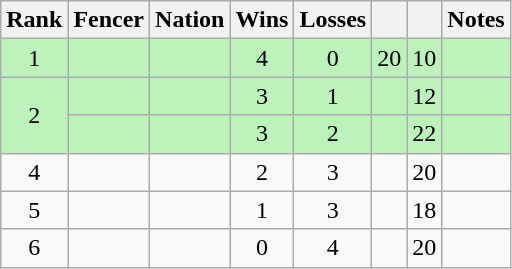<table class="wikitable sortable" style="text-align: center;">
<tr>
<th>Rank</th>
<th>Fencer</th>
<th>Nation</th>
<th>Wins</th>
<th>Losses</th>
<th></th>
<th></th>
<th>Notes</th>
</tr>
<tr style="background:#bbf3bb;">
<td>1</td>
<td align=left></td>
<td align=left></td>
<td>4</td>
<td>0</td>
<td>20</td>
<td>10</td>
<td></td>
</tr>
<tr style="background:#bbf3bb;">
<td rowspan=2>2</td>
<td align=left></td>
<td align=left></td>
<td>3</td>
<td>1</td>
<td></td>
<td>12</td>
<td></td>
</tr>
<tr style="background:#bbf3bb;">
<td align=left></td>
<td align=left></td>
<td>3</td>
<td>2</td>
<td></td>
<td>22</td>
<td></td>
</tr>
<tr>
<td>4</td>
<td align=left></td>
<td align=left></td>
<td>2</td>
<td>3</td>
<td></td>
<td>20</td>
<td></td>
</tr>
<tr>
<td>5</td>
<td align=left></td>
<td align=left></td>
<td>1</td>
<td>3</td>
<td></td>
<td>18</td>
<td></td>
</tr>
<tr>
<td>6</td>
<td align=left></td>
<td align=left></td>
<td>0</td>
<td>4</td>
<td></td>
<td>20</td>
<td></td>
</tr>
</table>
